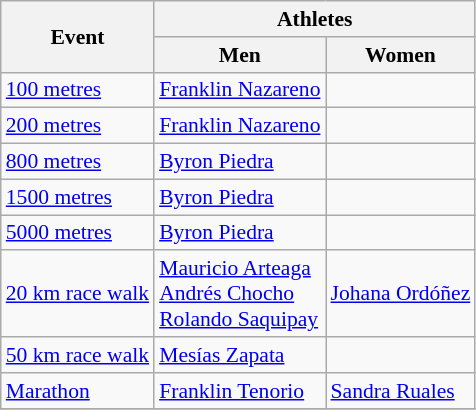<table class=wikitable style="font-size:90%">
<tr>
<th rowspan=2>Event</th>
<th colspan=2>Athletes</th>
</tr>
<tr>
<th>Men</th>
<th>Women</th>
</tr>
<tr>
<td><a href='#'>100 metres</a></td>
<td><a href='#'>Franklin Nazareno</a></td>
<td></td>
</tr>
<tr>
<td><a href='#'>200 metres</a></td>
<td><a href='#'>Franklin Nazareno</a></td>
<td></td>
</tr>
<tr>
<td><a href='#'>800 metres</a></td>
<td><a href='#'>Byron Piedra</a></td>
<td></td>
</tr>
<tr>
<td><a href='#'>1500 metres</a></td>
<td><a href='#'>Byron Piedra</a></td>
<td></td>
</tr>
<tr>
<td><a href='#'>5000 metres</a></td>
<td><a href='#'>Byron Piedra</a></td>
<td></td>
</tr>
<tr>
<td><a href='#'>20 km race walk</a></td>
<td><a href='#'>Mauricio Arteaga</a> <br> <a href='#'>Andrés Chocho</a> <br> <a href='#'>Rolando Saquipay</a></td>
<td><a href='#'>Johana Ordóñez</a></td>
</tr>
<tr>
<td><a href='#'>50 km race walk</a></td>
<td><a href='#'>Mesías Zapata</a></td>
<td></td>
</tr>
<tr>
<td><a href='#'>Marathon</a></td>
<td><a href='#'>Franklin Tenorio</a></td>
<td><a href='#'>Sandra Ruales</a></td>
</tr>
<tr>
</tr>
</table>
